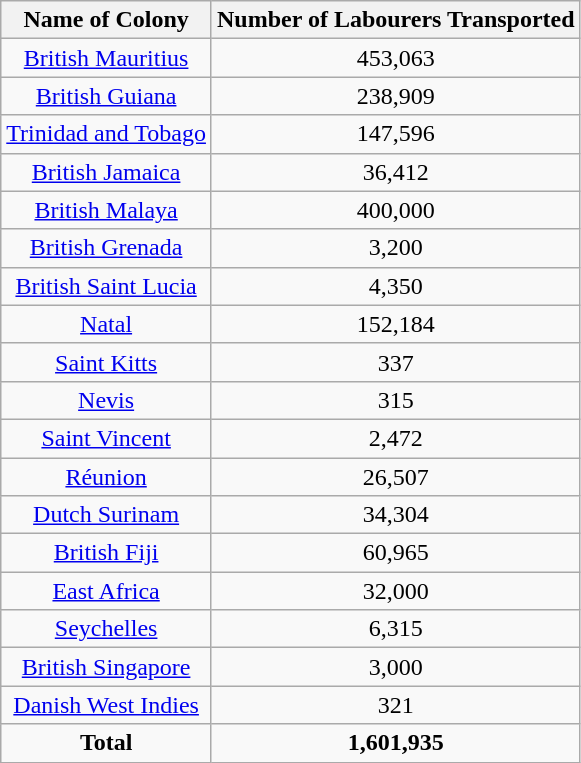<table class="wikitable sortable" style="text-align:center">
<tr>
<th>Name of Colony</th>
<th>Number of Labourers Transported</th>
</tr>
<tr>
<td><a href='#'>British Mauritius</a></td>
<td>453,063</td>
</tr>
<tr>
<td><a href='#'>British Guiana</a></td>
<td>238,909</td>
</tr>
<tr>
<td><a href='#'>Trinidad and Tobago</a></td>
<td>147,596</td>
</tr>
<tr>
<td><a href='#'>British Jamaica</a></td>
<td>36,412</td>
</tr>
<tr>
<td><a href='#'>British Malaya</a></td>
<td>400,000</td>
</tr>
<tr>
<td><a href='#'>British Grenada</a></td>
<td>3,200</td>
</tr>
<tr>
<td><a href='#'>British Saint Lucia</a></td>
<td>4,350</td>
</tr>
<tr>
<td><a href='#'>Natal</a></td>
<td>152,184</td>
</tr>
<tr>
<td><a href='#'>Saint Kitts</a></td>
<td>337</td>
</tr>
<tr>
<td><a href='#'>Nevis</a></td>
<td>315</td>
</tr>
<tr>
<td><a href='#'>Saint Vincent</a></td>
<td>2,472</td>
</tr>
<tr>
<td><a href='#'>Réunion</a></td>
<td>26,507</td>
</tr>
<tr>
<td><a href='#'>Dutch Surinam</a></td>
<td>34,304</td>
</tr>
<tr>
<td><a href='#'>British Fiji</a></td>
<td>60,965</td>
</tr>
<tr>
<td><a href='#'>East Africa</a></td>
<td>32,000</td>
</tr>
<tr>
<td><a href='#'>Seychelles</a></td>
<td>6,315</td>
</tr>
<tr>
<td><a href='#'>British Singapore</a></td>
<td>3,000</td>
</tr>
<tr>
<td><a href='#'>Danish West Indies</a></td>
<td>321</td>
</tr>
<tr>
<td><strong>Total</strong></td>
<td><strong>1,601,935</strong></td>
</tr>
</table>
